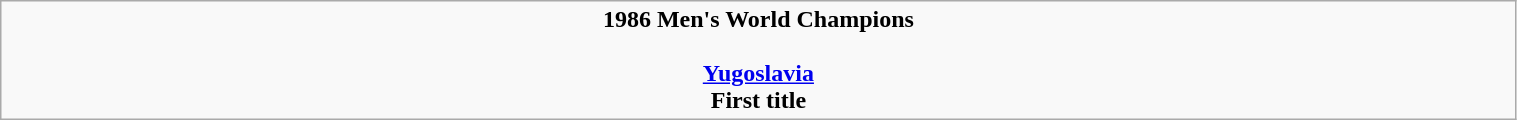<table class="wikitable" style="width: 80%;">
<tr style="text-align: center;">
<td><strong>1986 Men's World Champions</strong><br><br><strong><a href='#'>Yugoslavia</a></strong><br><strong>First title</strong></td>
</tr>
</table>
